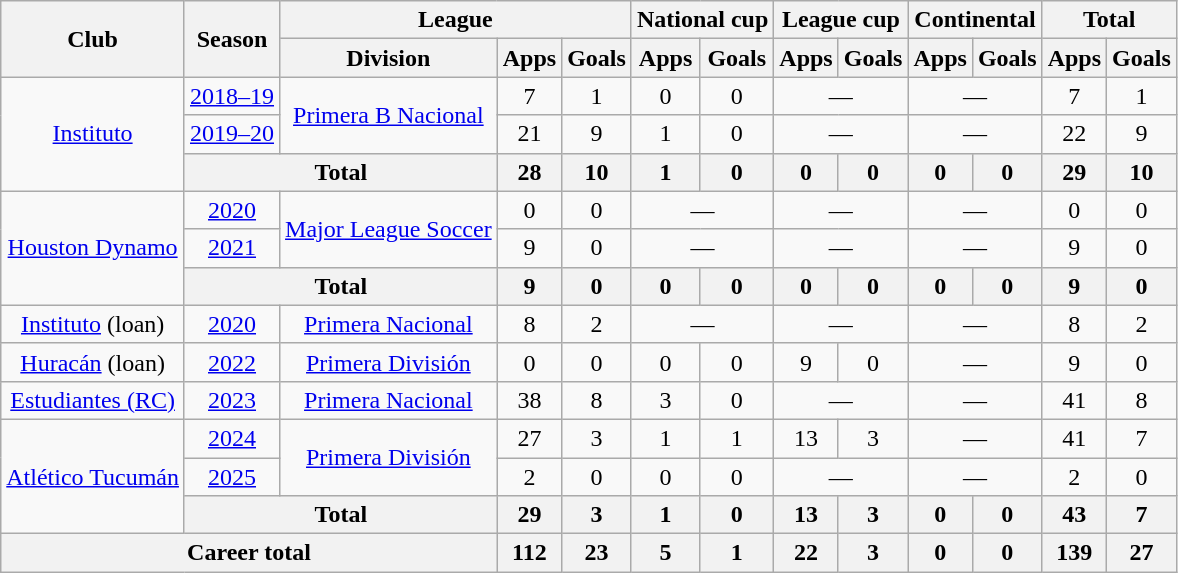<table class="wikitable" style="text-align:center">
<tr>
<th rowspan="2">Club</th>
<th rowspan="2">Season</th>
<th colspan="3">League</th>
<th colspan="2">National cup</th>
<th colspan="2">League cup</th>
<th colspan="2">Continental</th>
<th colspan="2">Total</th>
</tr>
<tr>
<th>Division</th>
<th>Apps</th>
<th>Goals</th>
<th>Apps</th>
<th>Goals</th>
<th>Apps</th>
<th>Goals</th>
<th>Apps</th>
<th>Goals</th>
<th>Apps</th>
<th>Goals</th>
</tr>
<tr>
<td rowspan="3"><a href='#'>Instituto</a></td>
<td><a href='#'>2018–19</a></td>
<td rowspan="2"><a href='#'>Primera B Nacional</a></td>
<td>7</td>
<td>1</td>
<td>0</td>
<td>0</td>
<td colspan="2">—</td>
<td colspan="2">—</td>
<td>7</td>
<td>1</td>
</tr>
<tr>
<td><a href='#'>2019–20</a></td>
<td>21</td>
<td>9</td>
<td>1</td>
<td>0</td>
<td colspan="2">—</td>
<td colspan="2">—</td>
<td>22</td>
<td>9</td>
</tr>
<tr>
<th colspan="2">Total</th>
<th>28</th>
<th>10</th>
<th>1</th>
<th>0</th>
<th>0</th>
<th>0</th>
<th>0</th>
<th>0</th>
<th>29</th>
<th>10</th>
</tr>
<tr>
<td rowspan="3"><a href='#'>Houston Dynamo</a></td>
<td><a href='#'>2020</a></td>
<td rowspan="2"><a href='#'>Major League Soccer</a></td>
<td>0</td>
<td>0</td>
<td colspan="2">—</td>
<td colspan="2">—</td>
<td colspan="2">—</td>
<td>0</td>
<td>0</td>
</tr>
<tr>
<td><a href='#'>2021</a></td>
<td>9</td>
<td>0</td>
<td colspan="2">—</td>
<td colspan="2">—</td>
<td colspan="2">—</td>
<td>9</td>
<td>0</td>
</tr>
<tr>
<th colspan="2">Total</th>
<th>9</th>
<th>0</th>
<th>0</th>
<th>0</th>
<th>0</th>
<th>0</th>
<th>0</th>
<th>0</th>
<th>9</th>
<th>0</th>
</tr>
<tr>
<td rowspan="1"><a href='#'>Instituto</a> (loan)</td>
<td><a href='#'>2020</a></td>
<td rowspan="1"><a href='#'>Primera Nacional</a></td>
<td>8</td>
<td>2</td>
<td colspan="2">—</td>
<td colspan="2">—</td>
<td colspan="2">—</td>
<td>8</td>
<td>2</td>
</tr>
<tr>
<td><a href='#'>Huracán</a> (loan)</td>
<td><a href='#'>2022</a></td>
<td><a href='#'>Primera División</a></td>
<td>0</td>
<td>0</td>
<td>0</td>
<td>0</td>
<td>9</td>
<td>0</td>
<td colspan="2">—</td>
<td>9</td>
<td>0</td>
</tr>
<tr>
<td><a href='#'>Estudiantes (RC)</a></td>
<td><a href='#'>2023</a></td>
<td rowspan="1"><a href='#'>Primera Nacional</a></td>
<td>38</td>
<td>8</td>
<td>3</td>
<td>0</td>
<td colspan="2">—</td>
<td colspan="2">—</td>
<td>41</td>
<td>8</td>
</tr>
<tr>
<td rowspan="3"><a href='#'>Atlético Tucumán</a></td>
<td><a href='#'>2024</a></td>
<td rowspan="2"><a href='#'>Primera División</a></td>
<td>27</td>
<td>3</td>
<td>1</td>
<td>1</td>
<td>13</td>
<td>3</td>
<td colspan="2">—</td>
<td>41</td>
<td>7</td>
</tr>
<tr>
<td><a href='#'>2025</a></td>
<td>2</td>
<td>0</td>
<td>0</td>
<td>0</td>
<td colspan="2">—</td>
<td colspan="2">—</td>
<td>2</td>
<td>0</td>
</tr>
<tr>
<th colspan="2">Total</th>
<th>29</th>
<th>3</th>
<th>1</th>
<th>0</th>
<th>13</th>
<th>3</th>
<th>0</th>
<th>0</th>
<th>43</th>
<th>7</th>
</tr>
<tr>
<th colspan="3">Career total</th>
<th>112</th>
<th>23</th>
<th>5</th>
<th>1</th>
<th>22</th>
<th>3</th>
<th>0</th>
<th>0</th>
<th>139</th>
<th>27</th>
</tr>
</table>
